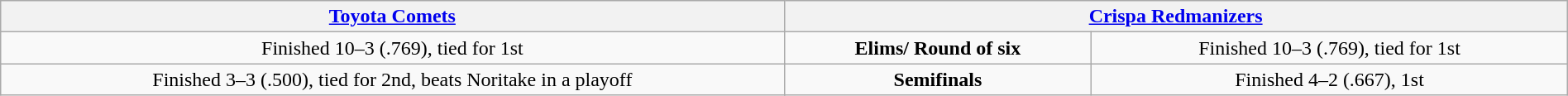<table class=wikitable width=100%>
<tr align=center>
<th colspan=2 width=45%><a href='#'>Toyota Comets</a></th>
<th colspan=2 width=45%><a href='#'>Crispa Redmanizers</a></th>
</tr>
<tr align=center>
<td>Finished 10–3 (.769), tied for 1st</td>
<td colspan=2><strong>Elims/ Round of six</strong></td>
<td>Finished 10–3 (.769), tied for 1st</td>
</tr>
<tr align=center>
<td>Finished 3–3 (.500), tied for 2nd, beats Noritake in a playoff</td>
<td colspan=2><strong>Semifinals</strong></td>
<td>Finished 4–2 (.667), 1st</td>
</tr>
</table>
